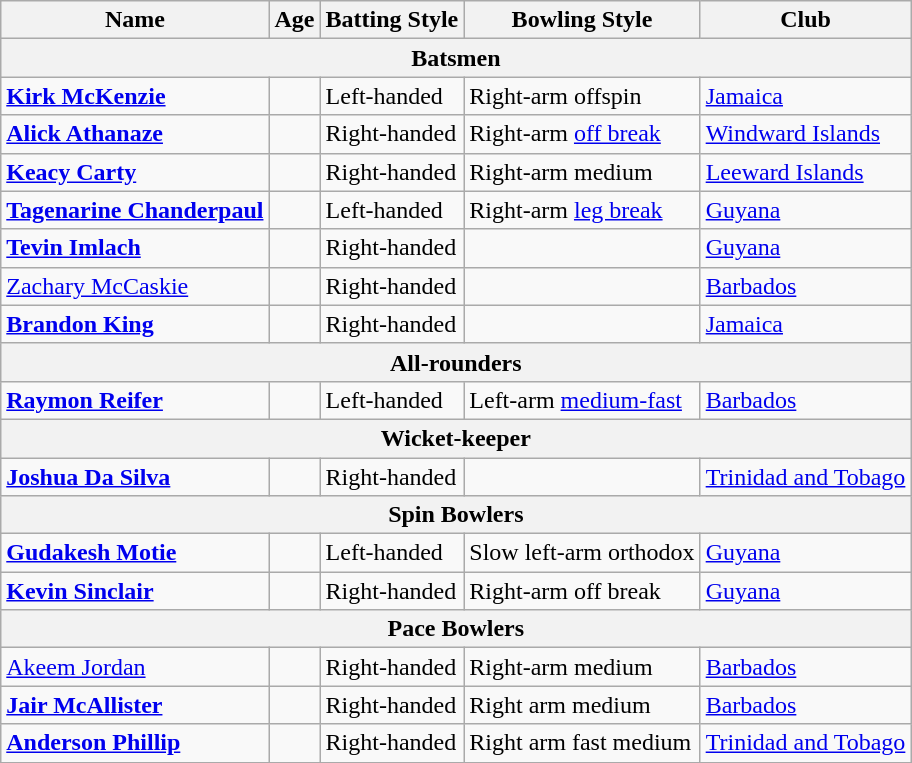<table class="wikitable">
<tr>
<th>Name</th>
<th>Age</th>
<th>Batting Style</th>
<th>Bowling Style</th>
<th>Club</th>
</tr>
<tr>
<th colspan="5">Batsmen</th>
</tr>
<tr>
<td> <strong><a href='#'>Kirk McKenzie</a></strong></td>
<td></td>
<td>Left-handed</td>
<td>Right-arm offspin</td>
<td><a href='#'>Jamaica</a></td>
</tr>
<tr>
<td> <strong><a href='#'>Alick Athanaze</a></strong></td>
<td></td>
<td>Right-handed</td>
<td>Right-arm <a href='#'>off break</a></td>
<td><a href='#'>Windward Islands</a></td>
</tr>
<tr>
<td> <strong><a href='#'>Keacy Carty</a></strong></td>
<td></td>
<td>Right-handed</td>
<td>Right-arm medium</td>
<td><a href='#'>Leeward Islands</a></td>
</tr>
<tr>
<td> <strong><a href='#'>Tagenarine Chanderpaul</a></strong></td>
<td></td>
<td>Left-handed</td>
<td>Right-arm <a href='#'>leg break</a></td>
<td><a href='#'>Guyana</a></td>
</tr>
<tr>
<td> <strong><a href='#'>Tevin Imlach</a></strong></td>
<td></td>
<td>Right-handed</td>
<td></td>
<td><a href='#'>Guyana</a></td>
</tr>
<tr>
<td> <a href='#'>Zachary McCaskie</a></td>
<td></td>
<td>Right-handed</td>
<td></td>
<td><a href='#'>Barbados</a></td>
</tr>
<tr>
<td> <strong><a href='#'>Brandon King</a></strong></td>
<td></td>
<td>Right-handed</td>
<td></td>
<td><a href='#'>Jamaica</a></td>
</tr>
<tr>
<th colspan="5">All-rounders</th>
</tr>
<tr>
<td> <strong><a href='#'>Raymon Reifer</a></strong></td>
<td></td>
<td>Left-handed</td>
<td>Left-arm <a href='#'>medium-fast</a></td>
<td><a href='#'>Barbados</a></td>
</tr>
<tr>
<th colspan="5">Wicket-keeper</th>
</tr>
<tr>
<td> <strong><a href='#'>Joshua Da Silva</a></strong></td>
<td> </td>
<td>Right-handed</td>
<td></td>
<td><a href='#'>Trinidad and Tobago</a></td>
</tr>
<tr>
<th colspan="5">Spin Bowlers</th>
</tr>
<tr>
<td> <strong><a href='#'>Gudakesh Motie</a></strong></td>
<td></td>
<td>Left-handed</td>
<td>Slow left-arm orthodox</td>
<td><a href='#'>Guyana</a></td>
</tr>
<tr>
<td> <strong><a href='#'>Kevin Sinclair</a></strong></td>
<td></td>
<td>Right-handed</td>
<td>Right-arm off break</td>
<td><a href='#'>Guyana</a></td>
</tr>
<tr>
<th colspan="5">Pace Bowlers</th>
</tr>
<tr>
<td> <a href='#'>Akeem Jordan</a></td>
<td></td>
<td>Right-handed</td>
<td>Right-arm medium</td>
<td><a href='#'>Barbados</a></td>
</tr>
<tr>
<td> <strong><a href='#'>Jair McAllister</a></strong></td>
<td></td>
<td>Right-handed</td>
<td>Right arm medium</td>
<td><a href='#'>Barbados</a></td>
</tr>
<tr>
<td> <strong><a href='#'>Anderson Phillip</a></strong></td>
<td></td>
<td>Right-handed</td>
<td>Right arm fast medium</td>
<td><a href='#'>Trinidad and Tobago</a></td>
</tr>
<tr>
</tr>
</table>
